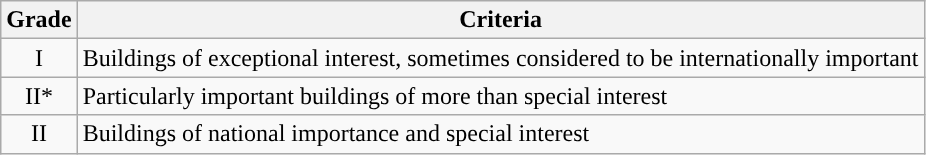<table class="wikitable">
<tr>
<th>Grade</th>
<th>Criteria</th>
</tr>
<tr>
<td align="center" >I</td>
<td>Buildings of exceptional interest, sometimes considered to be internationally important</td>
</tr>
<tr>
<td align="center" >II*</td>
<td>Particularly important buildings of more than special interest</td>
</tr>
<tr>
<td align="center" >II</td>
<td>Buildings of national importance and special interest</td>
</tr>
</table>
